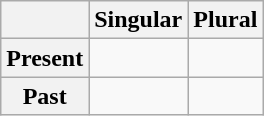<table class="wikitable">
<tr>
<th></th>
<th>Singular</th>
<th>Plural</th>
</tr>
<tr>
<th>Present</th>
<td></td>
<td></td>
</tr>
<tr>
<th>Past</th>
<td></td>
<td></td>
</tr>
</table>
